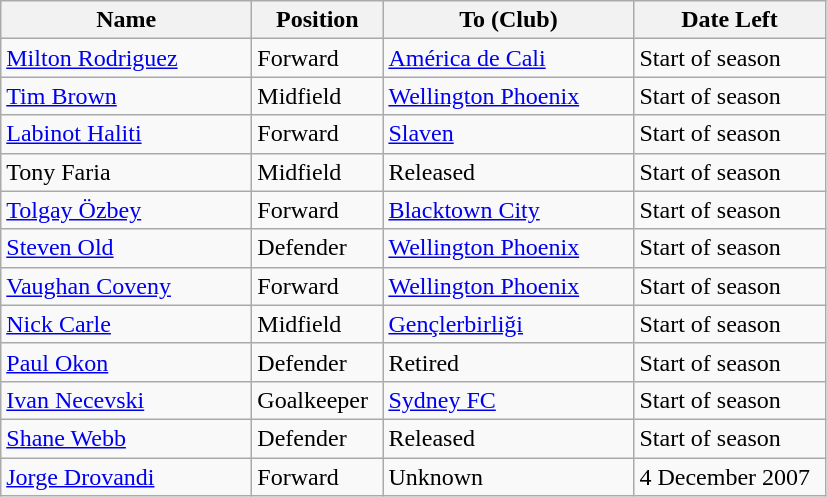<table class="wikitable sortable">
<tr>
<th width=160>Name</th>
<th width=80>Position</th>
<th width=160>To (Club)</th>
<th width=120>Date Left</th>
</tr>
<tr>
<td> <a href='#'>Milton Rodriguez</a></td>
<td>Forward</td>
<td> <a href='#'>América de Cali</a></td>
<td>Start of season</td>
</tr>
<tr>
<td> <a href='#'>Tim Brown</a></td>
<td>Midfield</td>
<td> <a href='#'>Wellington Phoenix</a></td>
<td>Start of season</td>
</tr>
<tr>
<td> <a href='#'>Labinot Haliti</a></td>
<td>Forward</td>
<td> <a href='#'>Slaven</a></td>
<td>Start of season</td>
</tr>
<tr>
<td> Tony Faria</td>
<td>Midfield</td>
<td>Released</td>
<td>Start of season</td>
</tr>
<tr>
<td> <a href='#'>Tolgay Özbey</a></td>
<td>Forward</td>
<td> <a href='#'>Blacktown City</a></td>
<td>Start of season</td>
</tr>
<tr>
<td> <a href='#'>Steven Old</a></td>
<td>Defender</td>
<td> <a href='#'>Wellington Phoenix</a></td>
<td>Start of season</td>
</tr>
<tr>
<td> <a href='#'>Vaughan Coveny</a></td>
<td>Forward</td>
<td> <a href='#'>Wellington Phoenix</a></td>
<td>Start of season</td>
</tr>
<tr>
<td> <a href='#'>Nick Carle</a></td>
<td>Midfield</td>
<td> <a href='#'>Gençlerbirliği</a></td>
<td>Start of season</td>
</tr>
<tr>
<td> <a href='#'>Paul Okon</a></td>
<td>Defender</td>
<td>Retired</td>
<td>Start of season</td>
</tr>
<tr>
<td> <a href='#'>Ivan Necevski</a></td>
<td>Goalkeeper</td>
<td> <a href='#'>Sydney FC</a></td>
<td>Start of season</td>
</tr>
<tr>
<td> <a href='#'>Shane Webb</a></td>
<td>Defender</td>
<td>Released</td>
<td>Start of season</td>
</tr>
<tr>
<td> <a href='#'>Jorge Drovandi</a></td>
<td>Forward</td>
<td>Unknown</td>
<td>4 December 2007</td>
</tr>
</table>
